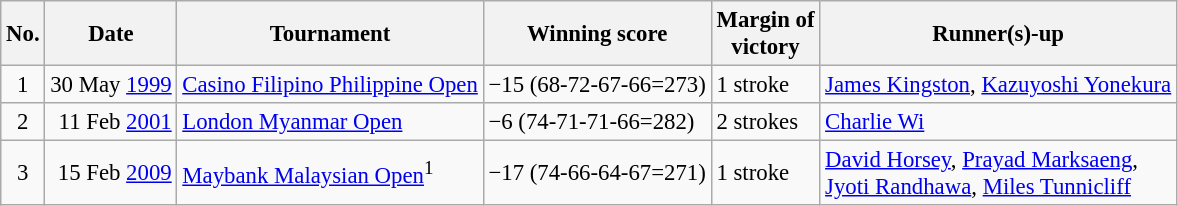<table class="wikitable" style="font-size:95%;">
<tr>
<th>No.</th>
<th>Date</th>
<th>Tournament</th>
<th>Winning score</th>
<th>Margin of<br> victory</th>
<th>Runner(s)-up</th>
</tr>
<tr>
<td align=center>1</td>
<td align=right>30 May <a href='#'>1999</a></td>
<td><a href='#'>Casino Filipino Philippine Open</a></td>
<td>−15 (68-72-67-66=273)</td>
<td>1 stroke</td>
<td> <a href='#'>James Kingston</a>,  <a href='#'>Kazuyoshi Yonekura</a></td>
</tr>
<tr>
<td align=center>2</td>
<td align=right>11 Feb <a href='#'>2001</a></td>
<td><a href='#'>London Myanmar Open</a></td>
<td>−6 (74-71-71-66=282)</td>
<td>2 strokes</td>
<td> <a href='#'>Charlie Wi</a></td>
</tr>
<tr>
<td align=center>3</td>
<td align=right>15 Feb <a href='#'>2009</a></td>
<td><a href='#'>Maybank Malaysian Open</a><sup>1</sup></td>
<td>−17 (74-66-64-67=271)</td>
<td>1 stroke</td>
<td> <a href='#'>David Horsey</a>,  <a href='#'>Prayad Marksaeng</a>,<br> <a href='#'>Jyoti Randhawa</a>,  <a href='#'>Miles Tunnicliff</a></td>
</tr>
</table>
